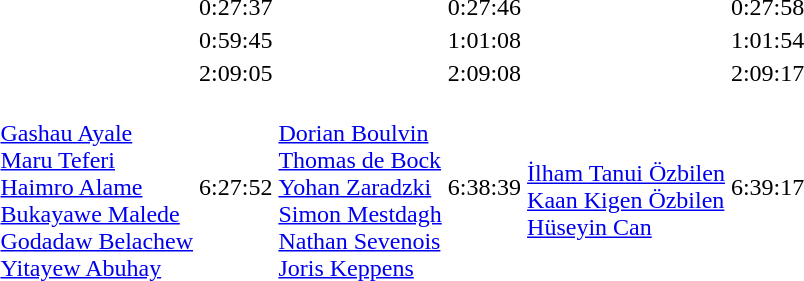<table>
<tr>
<td></td>
<td></td>
<td>0:27:37</td>
<td></td>
<td>0:27:46</td>
<td></td>
<td>0:27:58</td>
</tr>
<tr>
<td></td>
<td></td>
<td>0:59:45</td>
<td></td>
<td>1:01:08</td>
<td></td>
<td>1:01:54</td>
</tr>
<tr>
<td></td>
<td></td>
<td>2:09:05</td>
<td></td>
<td>2:09:08</td>
<td></td>
<td>2:09:17</td>
</tr>
<tr>
<td></td>
<td><br><a href='#'>Gashau Ayale</a><br><a href='#'>Maru Teferi</a><br><a href='#'>Haimro Alame</a><br><a href='#'>Bukayawe Malede</a><br><a href='#'>Godadaw Belachew</a><br><a href='#'>Yitayew Abuhay</a></td>
<td>6:27:52</td>
<td><br><a href='#'>Dorian Boulvin</a><br><a href='#'>Thomas de Bock</a><br><a href='#'>Yohan Zaradzki</a><br><a href='#'>Simon Mestdagh</a><br><a href='#'>Nathan Sevenois</a><br><a href='#'>Joris Keppens</a></td>
<td>6:38:39</td>
<td><br><a href='#'>İlham Tanui Özbilen</a><br><a href='#'>Kaan Kigen Özbilen</a><br><a href='#'>Hüseyin Can</a></td>
<td>6:39:17</td>
</tr>
<tr>
</tr>
</table>
